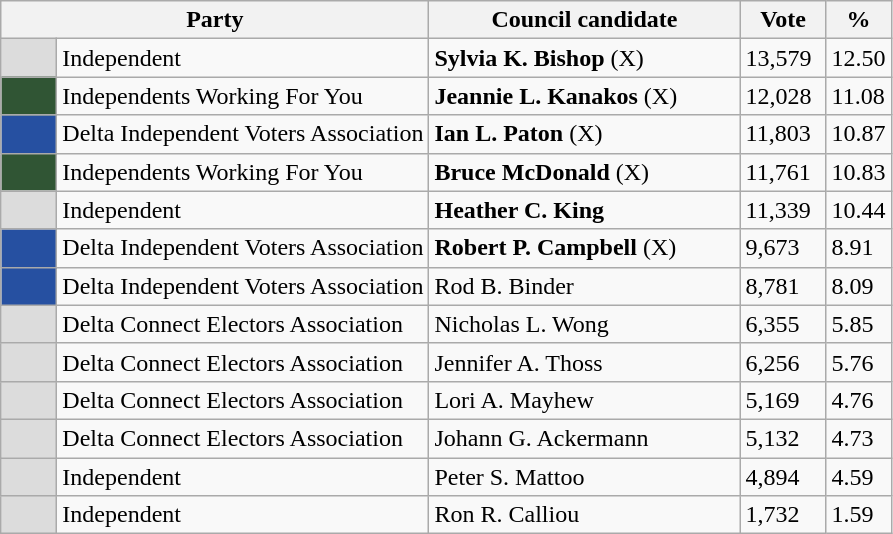<table class="wikitable">
<tr>
<th bgcolor="#DDDDFF" width="250px" colspan="2">Party</th>
<th bgcolor="#DDDDFF" width="200px">Council candidate</th>
<th bgcolor="#DDDDFF" width="50px">Vote</th>
<th bgcolor="#DDDDFF" width="30px">%</th>
</tr>
<tr>
<td style="background:gainsboro" width="30px"> </td>
<td>Independent</td>
<td><strong>Sylvia K. Bishop</strong> (X)</td>
<td>13,579</td>
<td>12.50</td>
</tr>
<tr>
<td style="background:#305534;" width="30px"> </td>
<td>Independents Working For You</td>
<td><strong>Jeannie L. Kanakos</strong> (X)</td>
<td>12,028</td>
<td>11.08</td>
</tr>
<tr>
<td style="background:#2650A1;" width="30px"> </td>
<td>Delta Independent Voters Association</td>
<td><strong>Ian L. Paton</strong> (X)</td>
<td>11,803</td>
<td>10.87</td>
</tr>
<tr>
<td style="background:#305534;" width="30px"> </td>
<td>Independents Working For You</td>
<td><strong>Bruce McDonald</strong> (X)</td>
<td>11,761</td>
<td>10.83</td>
</tr>
<tr>
<td style="background:gainsboro" width="30px"> </td>
<td>Independent</td>
<td><strong>Heather C. King</strong></td>
<td>11,339</td>
<td>10.44</td>
</tr>
<tr>
<td style="background:#2650A1;" width="30px"> </td>
<td>Delta Independent Voters Association</td>
<td><strong>Robert P. Campbell</strong> (X)</td>
<td>9,673</td>
<td>8.91</td>
</tr>
<tr>
<td style="background:#2650A1;" width="30px"> </td>
<td>Delta Independent Voters Association</td>
<td>Rod B. Binder</td>
<td>8,781</td>
<td>8.09</td>
</tr>
<tr>
<td style="background:gainsboro" width="30px"> </td>
<td>Delta Connect Electors Association</td>
<td>Nicholas L. Wong</td>
<td>6,355</td>
<td>5.85</td>
</tr>
<tr>
<td style="background:gainsboro" width="30px"> </td>
<td>Delta Connect Electors Association</td>
<td>Jennifer A. Thoss</td>
<td>6,256</td>
<td>5.76</td>
</tr>
<tr>
<td style="background:gainsboro" width="30px"> </td>
<td>Delta Connect Electors Association</td>
<td>Lori A. Mayhew</td>
<td>5,169</td>
<td>4.76</td>
</tr>
<tr>
<td style="background:gainsboro" width="30px"> </td>
<td>Delta Connect Electors Association</td>
<td>Johann G. Ackermann</td>
<td>5,132</td>
<td>4.73</td>
</tr>
<tr>
<td style="background:gainsboro" width="30px"> </td>
<td>Independent</td>
<td>Peter S. Mattoo</td>
<td>4,894</td>
<td>4.59</td>
</tr>
<tr>
<td style="background:gainsboro" width="30px"> </td>
<td>Independent</td>
<td>Ron R. Calliou</td>
<td>1,732</td>
<td>1.59</td>
</tr>
</table>
